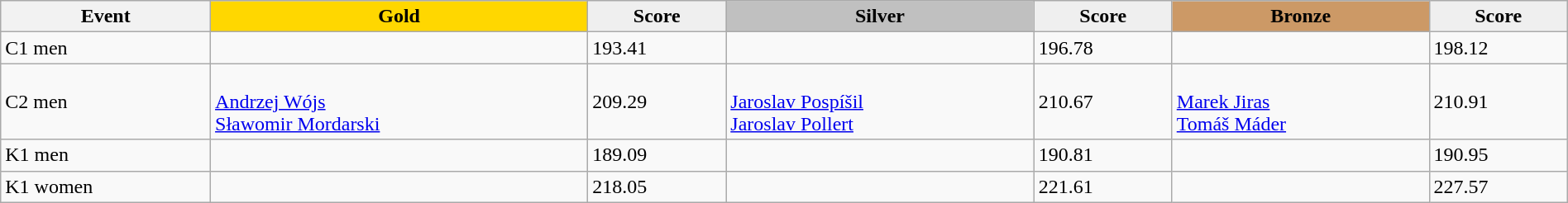<table class="wikitable" width=100%>
<tr>
<th>Event</th>
<td align=center bgcolor="gold"><strong>Gold</strong></td>
<td align=center bgcolor="EFEFEF"><strong>Score</strong></td>
<td align=center bgcolor="silver"><strong>Silver</strong></td>
<td align=center bgcolor="EFEFEF"><strong>Score</strong></td>
<td align=center bgcolor="CC9966"><strong>Bronze</strong></td>
<td align=center bgcolor="EFEFEF"><strong>Score</strong></td>
</tr>
<tr>
<td>C1 men</td>
<td></td>
<td>193.41</td>
<td></td>
<td>196.78</td>
<td></td>
<td>198.12</td>
</tr>
<tr>
<td>C2 men</td>
<td><br><a href='#'>Andrzej Wójs</a><br><a href='#'>Sławomir Mordarski</a></td>
<td>209.29</td>
<td><br><a href='#'>Jaroslav Pospíšil</a><br><a href='#'>Jaroslav Pollert</a></td>
<td>210.67</td>
<td><br><a href='#'>Marek Jiras</a><br><a href='#'>Tomáš Máder</a></td>
<td>210.91</td>
</tr>
<tr>
<td>K1 men</td>
<td></td>
<td>189.09</td>
<td></td>
<td>190.81</td>
<td></td>
<td>190.95</td>
</tr>
<tr>
<td>K1 women</td>
<td></td>
<td>218.05</td>
<td></td>
<td>221.61</td>
<td></td>
<td>227.57</td>
</tr>
</table>
